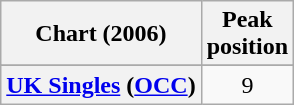<table class="wikitable plainrowheaders" style="text-align:center">
<tr>
<th>Chart (2006)</th>
<th>Peak<br>position</th>
</tr>
<tr>
</tr>
<tr>
<th scope="row"><a href='#'>UK Singles</a> (<a href='#'>OCC</a>)</th>
<td>9</td>
</tr>
</table>
